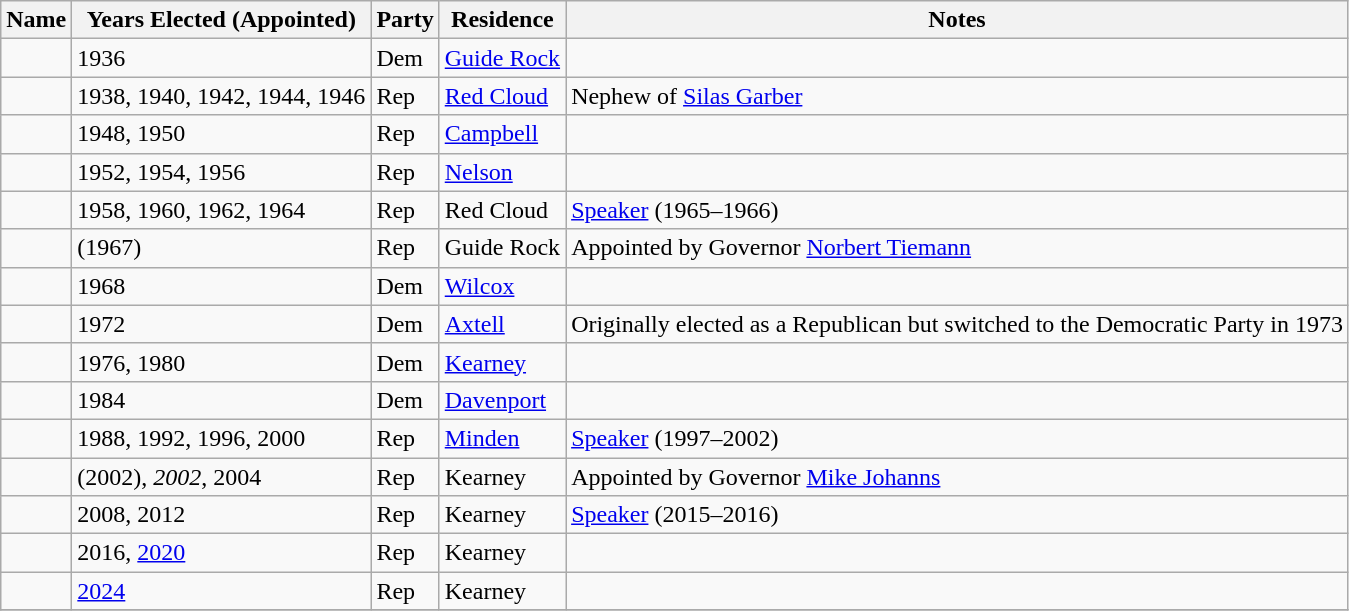<table class="wikitable sortable">
<tr>
<th>Name</th>
<th>Years Elected (Appointed)</th>
<th>Party</th>
<th>Residence</th>
<th>Notes</th>
</tr>
<tr>
<td></td>
<td>1936</td>
<td>Dem</td>
<td><a href='#'>Guide Rock</a></td>
<td></td>
</tr>
<tr>
<td></td>
<td>1938, 1940, 1942, 1944, 1946</td>
<td>Rep</td>
<td><a href='#'>Red Cloud</a></td>
<td>Nephew of <a href='#'>Silas Garber</a></td>
</tr>
<tr>
<td></td>
<td>1948, 1950</td>
<td>Rep</td>
<td><a href='#'>Campbell</a></td>
<td></td>
</tr>
<tr>
<td></td>
<td>1952, 1954, 1956</td>
<td>Rep</td>
<td><a href='#'>Nelson</a></td>
<td></td>
</tr>
<tr>
<td></td>
<td>1958, 1960, 1962, 1964</td>
<td>Rep</td>
<td>Red Cloud</td>
<td><a href='#'>Speaker</a> (1965–1966)</td>
</tr>
<tr>
<td></td>
<td>(1967)</td>
<td>Rep</td>
<td>Guide Rock</td>
<td>Appointed by Governor <a href='#'>Norbert Tiemann</a></td>
</tr>
<tr>
<td></td>
<td>1968</td>
<td>Dem</td>
<td><a href='#'>Wilcox</a></td>
<td></td>
</tr>
<tr>
<td></td>
<td>1972</td>
<td>Dem</td>
<td><a href='#'>Axtell</a></td>
<td>Originally elected as a Republican but switched to the Democratic Party in 1973</td>
</tr>
<tr>
<td></td>
<td>1976, 1980</td>
<td>Dem</td>
<td><a href='#'>Kearney</a></td>
<td></td>
</tr>
<tr>
<td></td>
<td>1984</td>
<td>Dem</td>
<td><a href='#'>Davenport</a></td>
<td></td>
</tr>
<tr>
<td></td>
<td>1988, 1992, 1996, 2000</td>
<td>Rep</td>
<td><a href='#'>Minden</a></td>
<td><a href='#'>Speaker</a> (1997–2002)</td>
</tr>
<tr>
<td></td>
<td>(2002), <em>2002</em>, 2004</td>
<td>Rep</td>
<td>Kearney</td>
<td>Appointed by Governor <a href='#'>Mike Johanns</a></td>
</tr>
<tr>
<td></td>
<td>2008, 2012</td>
<td>Rep</td>
<td>Kearney</td>
<td><a href='#'>Speaker</a> (2015–2016)</td>
</tr>
<tr>
<td></td>
<td>2016, <a href='#'>2020</a></td>
<td>Rep</td>
<td>Kearney</td>
<td></td>
</tr>
<tr>
<td></td>
<td><a href='#'>2024</a></td>
<td>Rep</td>
<td>Kearney</td>
<td></td>
</tr>
<tr>
</tr>
</table>
